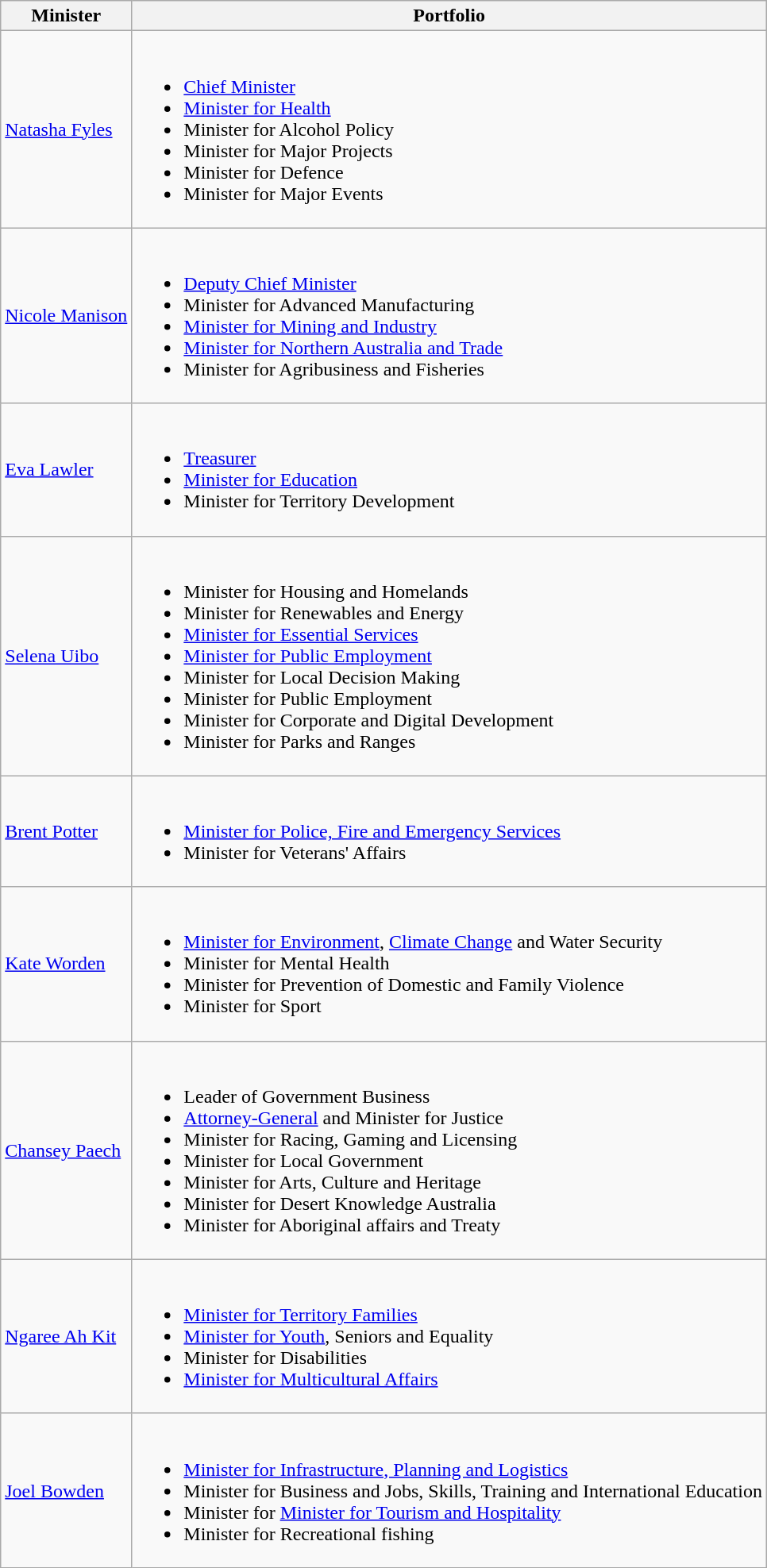<table class="wikitable">
<tr>
<th>Minister</th>
<th>Portfolio</th>
</tr>
<tr>
<td><a href='#'>Natasha Fyles</a></td>
<td><br><ul><li><a href='#'>Chief Minister</a></li><li><a href='#'>Minister for Health</a></li><li>Minister for Alcohol Policy</li><li>Minister for Major Projects</li><li>Minister for Defence</li><li>Minister for Major Events</li></ul></td>
</tr>
<tr>
<td><a href='#'>Nicole Manison</a></td>
<td><br><ul><li><a href='#'>Deputy Chief Minister</a></li><li>Minister for Advanced Manufacturing</li><li><a href='#'>Minister for Mining and Industry</a></li><li><a href='#'>Minister for Northern Australia and Trade</a></li><li>Minister for Agribusiness and Fisheries</li></ul></td>
</tr>
<tr>
<td><a href='#'>Eva Lawler</a></td>
<td><br><ul><li><a href='#'>Treasurer</a></li><li><a href='#'>Minister for Education</a></li><li>Minister for Territory Development</li></ul></td>
</tr>
<tr>
<td><a href='#'>Selena Uibo</a></td>
<td><br><ul><li>Minister for Housing and Homelands</li><li>Minister for Renewables and Energy</li><li><a href='#'>Minister for Essential Services</a></li><li><a href='#'>Minister for Public Employment</a></li><li>Minister for Local Decision Making</li><li>Minister for Public Employment</li><li>Minister for Corporate and Digital Development</li><li>Minister for Parks and Ranges</li></ul></td>
</tr>
<tr>
<td><a href='#'>Brent Potter</a></td>
<td><br><ul><li><a href='#'>Minister for Police, Fire and Emergency Services</a></li><li>Minister for Veterans' Affairs</li></ul></td>
</tr>
<tr>
<td><a href='#'>Kate Worden</a></td>
<td><br><ul><li><a href='#'>Minister for Environment</a>, <a href='#'>Climate Change</a> and Water Security</li><li>Minister for Mental Health</li><li>Minister for Prevention of Domestic and Family Violence</li><li>Minister for Sport</li></ul></td>
</tr>
<tr>
<td><a href='#'>Chansey Paech</a></td>
<td><br><ul><li>Leader of Government Business</li><li><a href='#'>Attorney-General</a> and Minister for Justice</li><li>Minister for Racing, Gaming and Licensing</li><li>Minister for Local Government</li><li>Minister for Arts, Culture and Heritage</li><li>Minister for Desert Knowledge Australia</li><li>Minister for Aboriginal affairs and Treaty</li></ul></td>
</tr>
<tr>
<td><a href='#'>Ngaree Ah Kit</a></td>
<td><br><ul><li><a href='#'>Minister for Territory Families</a></li><li><a href='#'>Minister for Youth</a>, Seniors and Equality</li><li>Minister for Disabilities</li><li><a href='#'>Minister for Multicultural Affairs</a></li></ul></td>
</tr>
<tr>
<td><a href='#'>Joel Bowden</a></td>
<td><br><ul><li><a href='#'>Minister for Infrastructure, Planning and Logistics</a></li><li>Minister for Business and Jobs, Skills, Training and International Education</li><li>Minister for <a href='#'>Minister for Tourism and Hospitality</a></li><li>Minister for Recreational fishing</li></ul></td>
</tr>
</table>
